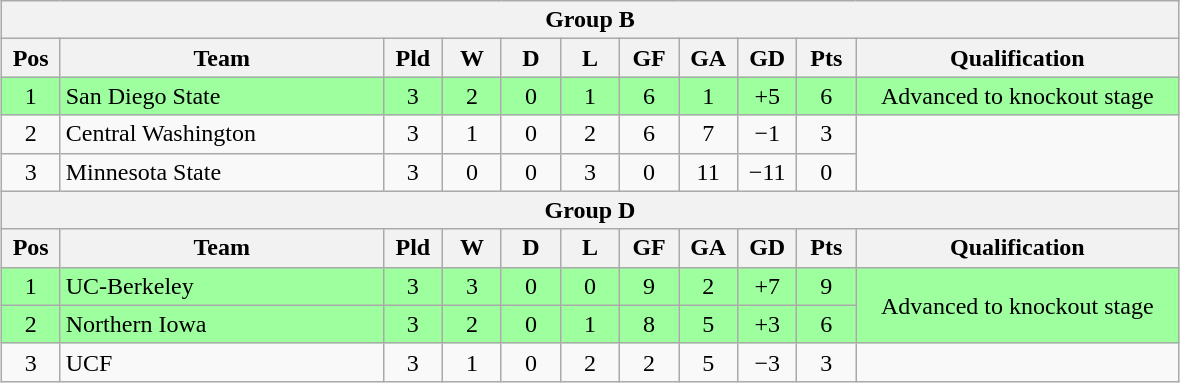<table class="wikitable" style="text-align:center; margin: 1em auto">
<tr>
<th colspan="11">Group B</th>
</tr>
<tr>
<th style="width:2em">Pos</th>
<th style="width:13em">Team</th>
<th style="width:2em">Pld</th>
<th style="width:2em">W</th>
<th style="width:2em">D</th>
<th style="width:2em">L</th>
<th style="width:2em">GF</th>
<th style="width:2em">GA</th>
<th style="width:2em">GD</th>
<th style="width:2em">Pts</th>
<th style="width:13em">Qualification</th>
</tr>
<tr bgcolor="#9eff9e">
<td>1</td>
<td style="text-align:left">San Diego State</td>
<td>3</td>
<td>2</td>
<td>0</td>
<td>1</td>
<td>6</td>
<td>1</td>
<td>+5</td>
<td>6</td>
<td>Advanced to knockout stage</td>
</tr>
<tr>
<td>2</td>
<td style="text-align:left">Central Washington</td>
<td>3</td>
<td>1</td>
<td>0</td>
<td>2</td>
<td>6</td>
<td>7</td>
<td>−1</td>
<td>3</td>
<td rowspan="2"></td>
</tr>
<tr>
<td>3</td>
<td style="text-align:left">Minnesota State</td>
<td>3</td>
<td>0</td>
<td>0</td>
<td>3</td>
<td>0</td>
<td>11</td>
<td>−11</td>
<td>0</td>
</tr>
<tr>
<th colspan="11">Group D</th>
</tr>
<tr>
<th>Pos</th>
<th>Team</th>
<th>Pld</th>
<th>W</th>
<th>D</th>
<th>L</th>
<th>GF</th>
<th>GA</th>
<th>GD</th>
<th>Pts</th>
<th>Qualification</th>
</tr>
<tr bgcolor="#9eff9e">
<td>1</td>
<td style="text-align:left">UC-Berkeley</td>
<td>3</td>
<td>3</td>
<td>0</td>
<td>0</td>
<td>9</td>
<td>2</td>
<td>+7</td>
<td>9</td>
<td rowspan="2">Advanced to knockout stage</td>
</tr>
<tr bgcolor="#9eff9e">
<td>2</td>
<td style="text-align:left">Northern Iowa</td>
<td>3</td>
<td>2</td>
<td>0</td>
<td>1</td>
<td>8</td>
<td>5</td>
<td>+3</td>
<td>6</td>
</tr>
<tr>
<td>3</td>
<td style="text-align:left">UCF</td>
<td>3</td>
<td>1</td>
<td>0</td>
<td>2</td>
<td>2</td>
<td>5</td>
<td>−3</td>
<td>3</td>
<td></td>
</tr>
</table>
